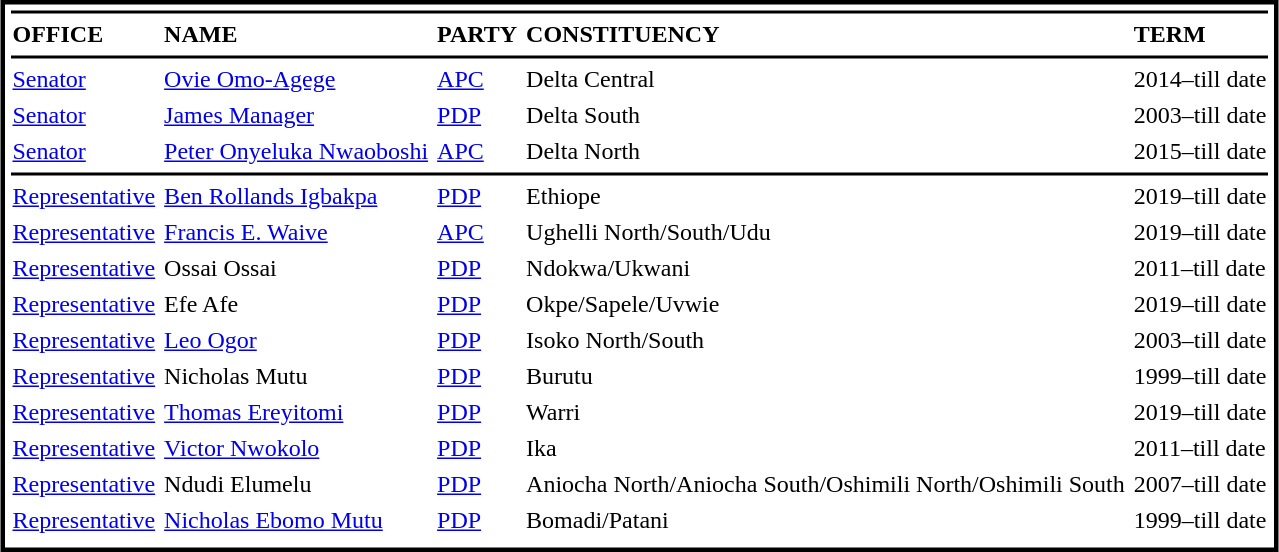<table cellpadding=1 cellspacing=4 style="margin:3px; border:3px solid #000000;">
<tr>
<td bgcolor=#000000 colspan=5></td>
</tr>
<tr>
<td><strong>OFFICE</strong></td>
<td><strong>NAME</strong></td>
<td><strong>PARTY</strong></td>
<td><strong>CONSTITUENCY</strong></td>
<td><strong>TERM</strong></td>
</tr>
<tr>
<td bgcolor=#000000 colspan=5></td>
</tr>
<tr>
<td><a href='#'>Senator</a></td>
<td><a href='#'>Ovie Omo-Agege</a></td>
<td><a href='#'>APC</a></td>
<td>Delta Central</td>
<td>2014–till date</td>
</tr>
<tr>
<td><a href='#'>Senator</a></td>
<td><a href='#'>James Manager</a></td>
<td><a href='#'>PDP</a></td>
<td>Delta South</td>
<td>2003–till date</td>
</tr>
<tr>
<td><a href='#'>Senator</a></td>
<td><a href='#'>Peter Onyeluka Nwaoboshi</a></td>
<td><a href='#'>APC</a></td>
<td>Delta North</td>
<td>2015–till date</td>
</tr>
<tr>
<td bgcolor=#000000 colspan=5></td>
</tr>
<tr>
<td><a href='#'>Representative</a></td>
<td><a href='#'>Ben Rollands Igbakpa</a></td>
<td><a href='#'>PDP</a></td>
<td>Ethiope</td>
<td>2019–till date</td>
</tr>
<tr>
<td><a href='#'>Representative</a></td>
<td><a href='#'>Francis E. Waive</a></td>
<td><a href='#'>APC</a></td>
<td>Ughelli North/South/Udu</td>
<td>2019–till date</td>
</tr>
<tr>
<td><a href='#'>Representative</a></td>
<td>Ossai Ossai</td>
<td><a href='#'>PDP</a></td>
<td>Ndokwa/Ukwani</td>
<td>2011–till date</td>
</tr>
<tr>
<td><a href='#'>Representative</a></td>
<td>Efe Afe</td>
<td><a href='#'>PDP</a></td>
<td>Okpe/Sapele/Uvwie</td>
<td>2019–till date</td>
</tr>
<tr>
<td><a href='#'>Representative</a></td>
<td><a href='#'>Leo Ogor</a></td>
<td><a href='#'>PDP</a></td>
<td>Isoko North/South</td>
<td>2003–till date</td>
</tr>
<tr>
<td><a href='#'>Representative</a></td>
<td>Nicholas Mutu</td>
<td><a href='#'>PDP</a></td>
<td>Burutu</td>
<td>1999–till date</td>
</tr>
<tr>
<td><a href='#'>Representative</a></td>
<td><a href='#'>Thomas Ereyitomi</a></td>
<td><a href='#'>PDP</a></td>
<td>Warri</td>
<td>2019–till date</td>
</tr>
<tr>
<td><a href='#'>Representative</a></td>
<td><a href='#'>Victor Nwokolo</a></td>
<td><a href='#'>PDP</a></td>
<td>Ika</td>
<td>2011–till date</td>
</tr>
<tr>
<td><a href='#'>Representative</a></td>
<td>Ndudi Elumelu</td>
<td><a href='#'>PDP</a></td>
<td>Aniocha North/Aniocha South/Oshimili North/Oshimili South</td>
<td>2007–till date</td>
</tr>
<tr>
<td><a href='#'>Representative</a></td>
<td><a href='#'>Nicholas Ebomo Mutu</a></td>
<td><a href='#'>PDP</a></td>
<td>Bomadi/Patani</td>
<td>1999–till date</td>
</tr>
<tr>
</tr>
</table>
